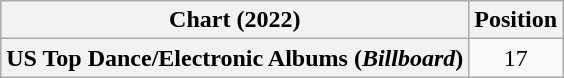<table class="wikitable plainrowheaders" style="text-align:center">
<tr>
<th scope="col">Chart (2022)</th>
<th scope="col">Position</th>
</tr>
<tr>
<th scope="row">US Top Dance/Electronic Albums (<em>Billboard</em>)</th>
<td>17</td>
</tr>
</table>
